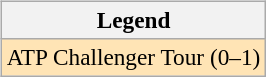<table>
<tr valign=top>
<td><br><table class="wikitable" style=font-size:97%>
<tr>
<th>Legend</th>
</tr>
<tr style="background:moccasin;">
<td>ATP Challenger Tour (0–1)</td>
</tr>
</table>
</td>
<td></td>
</tr>
</table>
